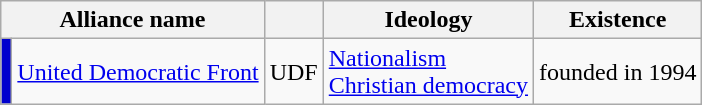<table class="wikitable">
<tr>
<th colspan="2">Alliance name</th>
<th></th>
<th>Ideology</th>
<th>Existence</th>
</tr>
<tr>
<td bgcolor=#0000CD></td>
<td><a href='#'>United Democratic Front</a></td>
<td>UDF</td>
<td><a href='#'>Nationalism</a><br><a href='#'>Christian democracy</a></td>
<td>founded in 1994</td>
</tr>
</table>
